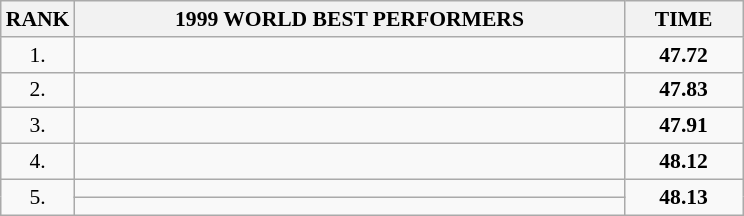<table class="wikitable" style="border-collapse: collapse; font-size: 90%;">
<tr>
<th>RANK</th>
<th align="center" style="width: 25em">1999 WORLD BEST PERFORMERS</th>
<th align="center" style="width: 5em">TIME</th>
</tr>
<tr>
<td align="center">1.</td>
<td></td>
<td align="center"><strong>47.72</strong></td>
</tr>
<tr>
<td align="center">2.</td>
<td></td>
<td align="center"><strong>47.83</strong></td>
</tr>
<tr>
<td align="center">3.</td>
<td></td>
<td align="center"><strong>47.91</strong></td>
</tr>
<tr>
<td align="center">4.</td>
<td></td>
<td align="center"><strong>48.12</strong></td>
</tr>
<tr>
<td rowspan=2 align="center">5.</td>
<td></td>
<td rowspan=2 align="center"><strong>48.13</strong></td>
</tr>
<tr>
<td></td>
</tr>
</table>
